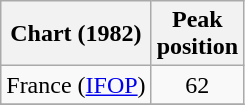<table class="wikitable sortable">
<tr>
<th>Chart (1982)</th>
<th>Peak<br>position</th>
</tr>
<tr>
<td>France (<a href='#'>IFOP</a>)</td>
<td align="center">62</td>
</tr>
<tr>
</tr>
</table>
